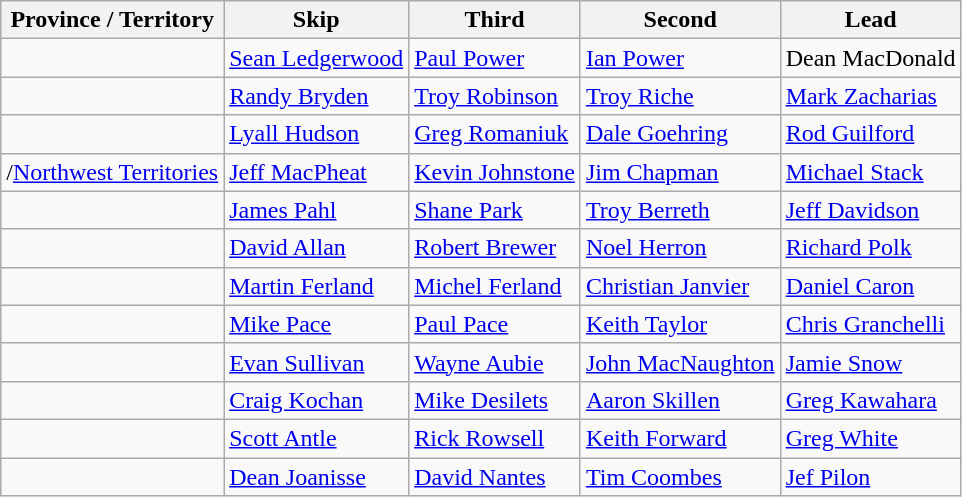<table class="wikitable">
<tr>
<th>Province / Territory</th>
<th>Skip</th>
<th>Third</th>
<th>Second</th>
<th>Lead</th>
</tr>
<tr>
<td></td>
<td><a href='#'>Sean Ledgerwood</a></td>
<td><a href='#'>Paul Power</a></td>
<td><a href='#'>Ian Power</a></td>
<td>Dean MacDonald</td>
</tr>
<tr>
<td></td>
<td><a href='#'>Randy Bryden</a></td>
<td><a href='#'>Troy Robinson</a></td>
<td><a href='#'>Troy Riche</a></td>
<td><a href='#'>Mark Zacharias</a></td>
</tr>
<tr>
<td></td>
<td><a href='#'>Lyall Hudson</a></td>
<td><a href='#'>Greg Romaniuk</a></td>
<td><a href='#'>Dale Goehring</a></td>
<td><a href='#'>Rod Guilford</a></td>
</tr>
<tr>
<td>/<a href='#'>Northwest Territories</a></td>
<td><a href='#'>Jeff MacPheat</a></td>
<td><a href='#'>Kevin Johnstone</a></td>
<td><a href='#'>Jim Chapman</a></td>
<td><a href='#'>Michael Stack</a></td>
</tr>
<tr>
<td></td>
<td><a href='#'>James Pahl</a></td>
<td><a href='#'>Shane Park</a></td>
<td><a href='#'>Troy Berreth</a></td>
<td><a href='#'>Jeff Davidson</a></td>
</tr>
<tr>
<td></td>
<td><a href='#'>David Allan</a></td>
<td><a href='#'>Robert Brewer</a></td>
<td><a href='#'>Noel Herron</a></td>
<td><a href='#'>Richard Polk</a></td>
</tr>
<tr>
<td></td>
<td><a href='#'>Martin Ferland</a></td>
<td><a href='#'>Michel Ferland</a></td>
<td><a href='#'>Christian Janvier</a></td>
<td><a href='#'>Daniel Caron</a></td>
</tr>
<tr>
<td></td>
<td><a href='#'>Mike Pace</a></td>
<td><a href='#'>Paul Pace</a></td>
<td><a href='#'>Keith Taylor</a></td>
<td><a href='#'>Chris Granchelli</a></td>
</tr>
<tr>
<td></td>
<td><a href='#'>Evan Sullivan</a></td>
<td><a href='#'>Wayne Aubie</a></td>
<td><a href='#'>John MacNaughton</a></td>
<td><a href='#'>Jamie Snow</a></td>
</tr>
<tr>
<td></td>
<td><a href='#'>Craig Kochan</a></td>
<td><a href='#'>Mike Desilets</a></td>
<td><a href='#'>Aaron Skillen</a></td>
<td><a href='#'>Greg Kawahara</a></td>
</tr>
<tr>
<td></td>
<td><a href='#'>Scott Antle</a></td>
<td><a href='#'>Rick Rowsell</a></td>
<td><a href='#'>Keith Forward</a></td>
<td><a href='#'>Greg White</a></td>
</tr>
<tr>
<td></td>
<td><a href='#'>Dean Joanisse</a></td>
<td><a href='#'>David Nantes</a></td>
<td><a href='#'>Tim Coombes</a></td>
<td><a href='#'>Jef Pilon</a></td>
</tr>
</table>
